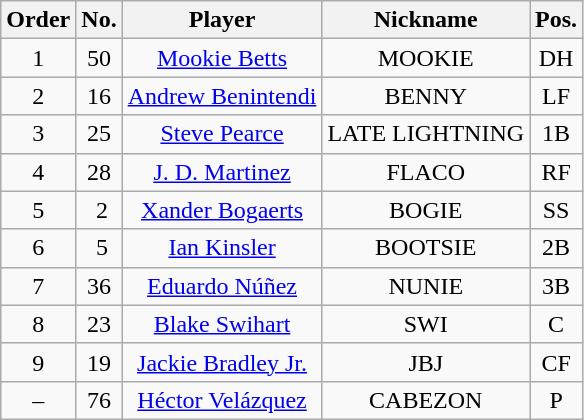<table class="wikitable plainrowheaders" style="text-align:center;">
<tr>
<th>Order</th>
<th>No.</th>
<th>Player</th>
<th>Nickname</th>
<th>Pos.</th>
</tr>
<tr>
<td>1</td>
<td>50</td>
<td><a href='#'>Mookie Betts</a></td>
<td>MOOKIE</td>
<td>DH</td>
</tr>
<tr>
<td>2</td>
<td>16</td>
<td><a href='#'>Andrew Benintendi</a></td>
<td>BENNY</td>
<td>LF</td>
</tr>
<tr>
<td>3</td>
<td>25</td>
<td><a href='#'>Steve Pearce</a></td>
<td>LATE LIGHTNING</td>
<td>1B</td>
</tr>
<tr>
<td>4</td>
<td>28</td>
<td><a href='#'>J. D. Martinez</a></td>
<td>FLACO</td>
<td>RF</td>
</tr>
<tr>
<td>5</td>
<td> 2</td>
<td><a href='#'>Xander Bogaerts</a></td>
<td>BOGIE</td>
<td>SS</td>
</tr>
<tr>
<td>6</td>
<td> 5</td>
<td><a href='#'>Ian Kinsler</a></td>
<td>BOOTSIE</td>
<td>2B</td>
</tr>
<tr>
<td>7</td>
<td>36</td>
<td><a href='#'>Eduardo Núñez</a></td>
<td>NUNIE</td>
<td>3B</td>
</tr>
<tr>
<td>8</td>
<td>23</td>
<td><a href='#'>Blake Swihart</a></td>
<td>SWI</td>
<td>C</td>
</tr>
<tr>
<td>9</td>
<td>19</td>
<td><a href='#'>Jackie Bradley Jr.</a></td>
<td>JBJ</td>
<td>CF</td>
</tr>
<tr>
<td>–</td>
<td>76</td>
<td><a href='#'>Héctor Velázquez</a></td>
<td>CABEZON</td>
<td>P</td>
</tr>
</table>
